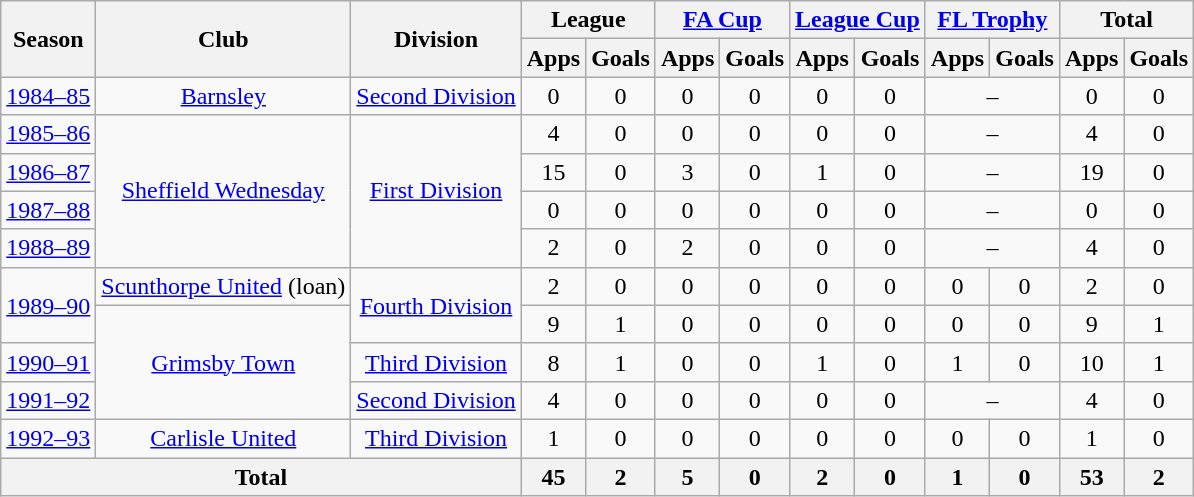<table class="wikitable" style="text-align:center">
<tr>
<th rowspan="2">Season</th>
<th rowspan="2">Club</th>
<th rowspan="2">Division</th>
<th colspan="2">League</th>
<th colspan="2"><a href='#'>FA Cup</a></th>
<th colspan="2"><a href='#'>League Cup</a></th>
<th colspan="2"><a href='#'>FL Trophy</a></th>
<th colspan="2">Total</th>
</tr>
<tr>
<th>Apps</th>
<th>Goals</th>
<th>Apps</th>
<th>Goals</th>
<th>Apps</th>
<th>Goals</th>
<th>Apps</th>
<th>Goals</th>
<th>Apps</th>
<th>Goals</th>
</tr>
<tr>
<td><a href='#'>1984–85</a></td>
<td><a href='#'>Barnsley</a></td>
<td><a href='#'>Second Division</a></td>
<td>0</td>
<td>0</td>
<td>0</td>
<td>0</td>
<td>0</td>
<td>0</td>
<td colspan="2">–</td>
<td>0</td>
<td>0</td>
</tr>
<tr>
<td><a href='#'>1985–86</a></td>
<td rowspan="4"><a href='#'>Sheffield Wednesday</a></td>
<td rowspan="4"><a href='#'>First Division</a></td>
<td>4</td>
<td>0</td>
<td>0</td>
<td>0</td>
<td>0</td>
<td>0</td>
<td colspan="2">–</td>
<td>4</td>
<td>0</td>
</tr>
<tr>
<td><a href='#'>1986–87</a></td>
<td>15</td>
<td>0</td>
<td>3</td>
<td>0</td>
<td>1</td>
<td>0</td>
<td colspan="2">–</td>
<td>19</td>
<td>0</td>
</tr>
<tr>
<td><a href='#'>1987–88</a></td>
<td>0</td>
<td>0</td>
<td>0</td>
<td>0</td>
<td>0</td>
<td>0</td>
<td colspan="2">–</td>
<td>0</td>
<td>0</td>
</tr>
<tr>
<td><a href='#'>1988–89</a></td>
<td>2</td>
<td>0</td>
<td>2</td>
<td>0</td>
<td>0</td>
<td>0</td>
<td colspan="2">–</td>
<td>4</td>
<td>0</td>
</tr>
<tr>
<td rowspan="2"><a href='#'>1989–90</a></td>
<td><a href='#'>Scunthorpe United</a> (loan)</td>
<td rowspan="2"><a href='#'>Fourth Division</a></td>
<td>2</td>
<td>0</td>
<td>0</td>
<td>0</td>
<td>0</td>
<td>0</td>
<td>0</td>
<td>0</td>
<td>2</td>
<td>0</td>
</tr>
<tr>
<td rowspan="3"><a href='#'>Grimsby Town</a></td>
<td>9</td>
<td>1</td>
<td>0</td>
<td>0</td>
<td>0</td>
<td>0</td>
<td>0</td>
<td>0</td>
<td>9</td>
<td>1</td>
</tr>
<tr>
<td><a href='#'>1990–91</a></td>
<td><a href='#'>Third Division</a></td>
<td>8</td>
<td>1</td>
<td>0</td>
<td>0</td>
<td>1</td>
<td>0</td>
<td>1</td>
<td>0</td>
<td>10</td>
<td>1</td>
</tr>
<tr>
<td><a href='#'>1991–92</a></td>
<td><a href='#'>Second Division</a></td>
<td>4</td>
<td>0</td>
<td>0</td>
<td>0</td>
<td>0</td>
<td>0</td>
<td colspan="2">–</td>
<td>4</td>
<td>0</td>
</tr>
<tr>
<td><a href='#'>1992–93</a></td>
<td><a href='#'>Carlisle United</a></td>
<td><a href='#'>Third Division</a></td>
<td>1</td>
<td>0</td>
<td>0</td>
<td>0</td>
<td>0</td>
<td>0</td>
<td>0</td>
<td>0</td>
<td>1</td>
<td>0</td>
</tr>
<tr>
<th colspan=3>Total</th>
<th>45</th>
<th>2</th>
<th>5</th>
<th>0</th>
<th>2</th>
<th>0</th>
<th>1</th>
<th>0</th>
<th>53</th>
<th>2</th>
</tr>
</table>
